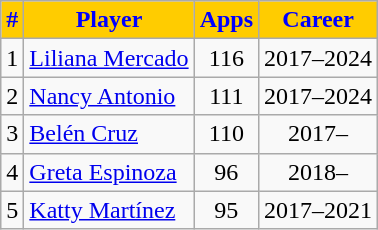<table class="wikitable" style="text-align:center;">
<tr>
<th style=background-color:#FFCC00;color:blue>#</th>
<th style=background-color:#FFCC00;color:blue>Player</th>
<th style=background-color:#FFCC00;color:blue>Apps</th>
<th style=background-color:#FFCC00;color:blue>Career</th>
</tr>
<tr>
<td>1</td>
<td align=left> <a href='#'>Liliana Mercado</a></td>
<td>116</td>
<td>2017–2024</td>
</tr>
<tr>
<td>2</td>
<td align=left> <a href='#'>Nancy Antonio</a></td>
<td>111</td>
<td>2017–2024</td>
</tr>
<tr>
<td>3</td>
<td align=left> <a href='#'>Belén Cruz</a></td>
<td>110</td>
<td>2017–</td>
</tr>
<tr>
<td>4</td>
<td align=left> <a href='#'>Greta Espinoza</a></td>
<td>96</td>
<td>2018–</td>
</tr>
<tr>
<td>5</td>
<td align=left> <a href='#'>Katty Martínez</a></td>
<td>95</td>
<td>2017–2021</td>
</tr>
</table>
